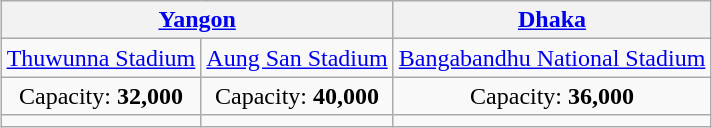<table class="wikitable" style="text-align:center;margin:1em auto;">
<tr>
<th colspan=2> <a href='#'>Yangon</a></th>
<th> <a href='#'>Dhaka</a></th>
</tr>
<tr>
<td><a href='#'>Thuwunna Stadium</a></td>
<td><a href='#'>Aung San Stadium</a></td>
<td><a href='#'>Bangabandhu National Stadium</a></td>
</tr>
<tr>
<td>Capacity: <strong>32,000</strong></td>
<td>Capacity: <strong>40,000</strong></td>
<td>Capacity: <strong>36,000</strong></td>
</tr>
<tr>
<td></td>
<td></td>
<td></td>
</tr>
</table>
